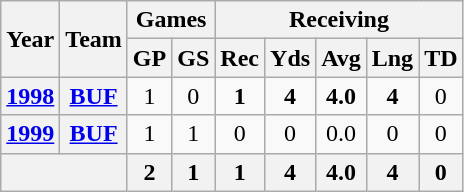<table class="wikitable" style="text-align:center">
<tr>
<th rowspan="2">Year</th>
<th rowspan="2">Team</th>
<th colspan="2">Games</th>
<th colspan="5">Receiving</th>
</tr>
<tr>
<th>GP</th>
<th>GS</th>
<th>Rec</th>
<th>Yds</th>
<th>Avg</th>
<th>Lng</th>
<th>TD</th>
</tr>
<tr>
<th><a href='#'>1998</a></th>
<th><a href='#'>BUF</a></th>
<td>1</td>
<td>0</td>
<td><strong>1</strong></td>
<td><strong>4</strong></td>
<td><strong>4.0</strong></td>
<td><strong>4</strong></td>
<td>0</td>
</tr>
<tr>
<th><a href='#'>1999</a></th>
<th><a href='#'>BUF</a></th>
<td>1</td>
<td>1</td>
<td>0</td>
<td>0</td>
<td>0.0</td>
<td>0</td>
<td>0</td>
</tr>
<tr>
<th colspan="2"></th>
<th>2</th>
<th>1</th>
<th>1</th>
<th>4</th>
<th>4.0</th>
<th>4</th>
<th>0</th>
</tr>
</table>
